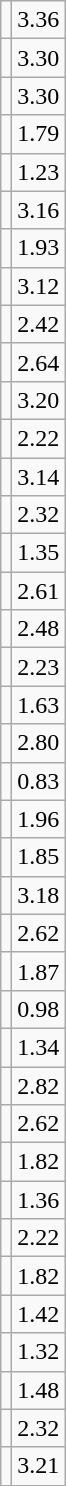<table class="wikitable sortable">
<tr>
<td></td>
<td align="left">3.36</td>
</tr>
<tr>
<td></td>
<td align="left">3.30</td>
</tr>
<tr>
<td></td>
<td align="left">3.30</td>
</tr>
<tr>
<td></td>
<td align="left">1.79</td>
</tr>
<tr>
<td></td>
<td align="left">1.23</td>
</tr>
<tr>
<td></td>
<td align="left">3.16</td>
</tr>
<tr>
<td></td>
<td align="left">1.93</td>
</tr>
<tr>
<td></td>
<td align="left">3.12</td>
</tr>
<tr>
<td></td>
<td align="left">2.42</td>
</tr>
<tr>
<td></td>
<td align="left">2.64</td>
</tr>
<tr>
<td></td>
<td align="left">3.20</td>
</tr>
<tr>
<td></td>
<td align="left">2.22</td>
</tr>
<tr>
<td></td>
<td align="left">3.14</td>
</tr>
<tr>
<td></td>
<td align="left">2.32</td>
</tr>
<tr>
<td></td>
<td align="left">1.35</td>
</tr>
<tr>
<td></td>
<td align="left">2.61</td>
</tr>
<tr>
<td></td>
<td align="left">2.48</td>
</tr>
<tr>
<td></td>
<td align="left">2.23</td>
</tr>
<tr>
<td></td>
<td align="left">1.63</td>
</tr>
<tr>
<td></td>
<td align="left">2.80</td>
</tr>
<tr>
<td></td>
<td align="left">0.83</td>
</tr>
<tr>
<td></td>
<td align="left">1.96</td>
</tr>
<tr>
<td></td>
<td align="left">1.85</td>
</tr>
<tr>
<td></td>
<td align="left">3.18</td>
</tr>
<tr>
<td></td>
<td align="left">2.62</td>
</tr>
<tr>
<td></td>
<td align="left">1.87</td>
</tr>
<tr>
<td></td>
<td align="left">0.98</td>
</tr>
<tr>
<td></td>
<td align="left">1.34</td>
</tr>
<tr>
<td></td>
<td align="left">2.82</td>
</tr>
<tr>
<td></td>
<td align="left">2.62</td>
</tr>
<tr>
<td></td>
<td align="left">1.82</td>
</tr>
<tr>
<td></td>
<td align="left">1.36</td>
</tr>
<tr>
<td></td>
<td align="left">2.22</td>
</tr>
<tr>
<td></td>
<td align="left">1.82</td>
</tr>
<tr>
<td></td>
<td align="left">1.42</td>
</tr>
<tr>
<td></td>
<td align="left">1.32</td>
</tr>
<tr>
<td></td>
<td align="left">1.48</td>
</tr>
<tr>
<td></td>
<td align="left">2.32</td>
</tr>
<tr>
<td></td>
<td align="left">3.21</td>
</tr>
</table>
